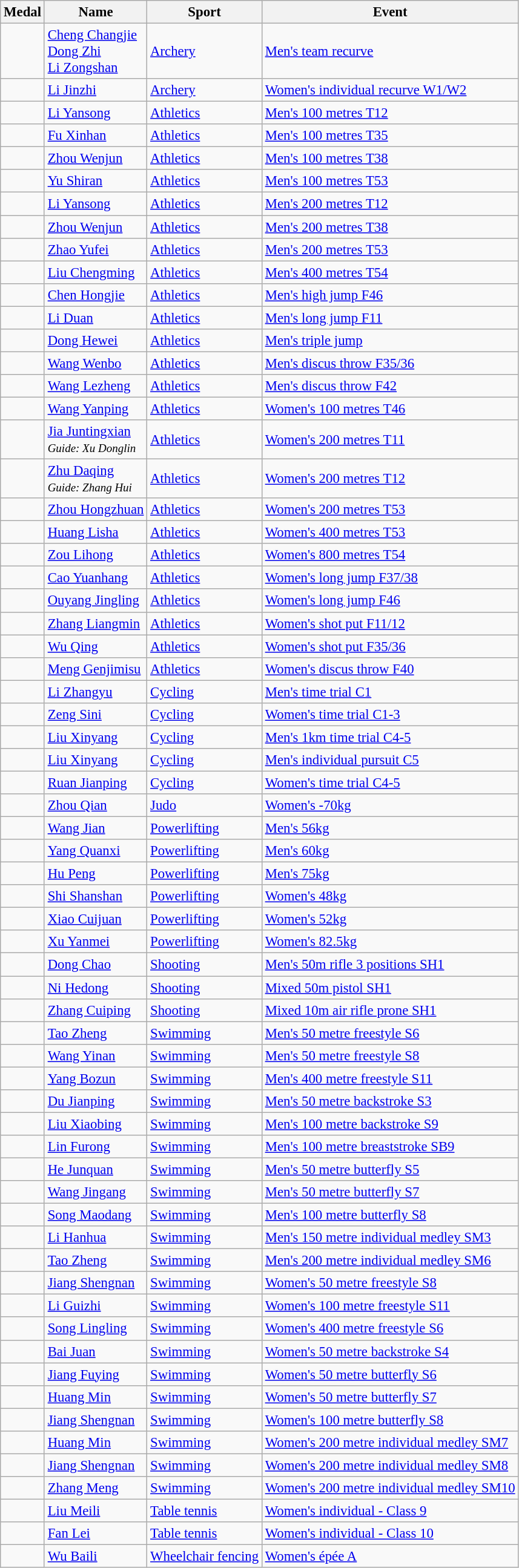<table class="wikitable sortable" style="font-size:95%">
<tr>
<th>Medal</th>
<th>Name</th>
<th>Sport</th>
<th>Event</th>
</tr>
<tr>
<td></td>
<td><a href='#'>Cheng Changjie</a><br> <a href='#'>Dong Zhi</a><br> <a href='#'>Li Zongshan</a></td>
<td><a href='#'>Archery</a></td>
<td><a href='#'>Men's team recurve</a></td>
</tr>
<tr>
<td></td>
<td><a href='#'>Li Jinzhi</a></td>
<td><a href='#'>Archery</a></td>
<td><a href='#'>Women's individual recurve W1/W2</a></td>
</tr>
<tr>
<td></td>
<td><a href='#'>Li Yansong</a></td>
<td><a href='#'>Athletics</a></td>
<td><a href='#'>Men's 100 metres T12</a></td>
</tr>
<tr>
<td></td>
<td><a href='#'>Fu Xinhan</a></td>
<td><a href='#'>Athletics</a></td>
<td><a href='#'>Men's 100 metres T35</a></td>
</tr>
<tr>
<td></td>
<td><a href='#'>Zhou Wenjun</a></td>
<td><a href='#'>Athletics</a></td>
<td><a href='#'>Men's 100 metres T38</a></td>
</tr>
<tr>
<td></td>
<td><a href='#'>Yu Shiran</a></td>
<td><a href='#'>Athletics</a></td>
<td><a href='#'>Men's 100 metres T53</a></td>
</tr>
<tr>
<td></td>
<td><a href='#'>Li Yansong</a></td>
<td><a href='#'>Athletics</a></td>
<td><a href='#'>Men's 200 metres T12</a></td>
</tr>
<tr>
<td></td>
<td><a href='#'>Zhou Wenjun</a></td>
<td><a href='#'>Athletics</a></td>
<td><a href='#'>Men's 200 metres T38</a></td>
</tr>
<tr>
<td></td>
<td><a href='#'>Zhao Yufei</a></td>
<td><a href='#'>Athletics</a></td>
<td><a href='#'>Men's 200 metres T53</a></td>
</tr>
<tr>
<td></td>
<td><a href='#'>Liu Chengming</a></td>
<td><a href='#'>Athletics</a></td>
<td><a href='#'>Men's 400 metres T54</a></td>
</tr>
<tr>
<td></td>
<td><a href='#'>Chen Hongjie</a></td>
<td><a href='#'>Athletics</a></td>
<td><a href='#'>Men's high jump F46</a></td>
</tr>
<tr>
<td></td>
<td><a href='#'>Li Duan</a></td>
<td><a href='#'>Athletics</a></td>
<td><a href='#'>Men's long jump F11</a></td>
</tr>
<tr>
<td></td>
<td><a href='#'>Dong Hewei</a></td>
<td><a href='#'>Athletics</a></td>
<td><a href='#'>Men's triple jump</a></td>
</tr>
<tr>
<td></td>
<td><a href='#'>Wang Wenbo</a></td>
<td><a href='#'>Athletics</a></td>
<td><a href='#'>Men's discus throw F35/36</a></td>
</tr>
<tr>
<td></td>
<td><a href='#'>Wang Lezheng</a></td>
<td><a href='#'>Athletics</a></td>
<td><a href='#'>Men's discus throw F42</a></td>
</tr>
<tr>
<td></td>
<td><a href='#'>Wang Yanping</a></td>
<td><a href='#'>Athletics</a></td>
<td><a href='#'>Women's 100 metres T46</a></td>
</tr>
<tr>
<td></td>
<td><a href='#'>Jia Juntingxian</a><br><small><em>Guide: Xu Donglin</em></small></td>
<td><a href='#'>Athletics</a></td>
<td><a href='#'>Women's 200 metres T11</a></td>
</tr>
<tr>
<td></td>
<td><a href='#'>Zhu Daqing</a><br><small><em>Guide: Zhang Hui</em></small></td>
<td><a href='#'>Athletics</a></td>
<td><a href='#'>Women's 200 metres T12</a></td>
</tr>
<tr>
<td></td>
<td><a href='#'>Zhou Hongzhuan</a></td>
<td><a href='#'>Athletics</a></td>
<td><a href='#'>Women's 200 metres T53</a></td>
</tr>
<tr>
<td></td>
<td><a href='#'>Huang Lisha</a></td>
<td><a href='#'>Athletics</a></td>
<td><a href='#'>Women's 400 metres T53</a></td>
</tr>
<tr>
<td></td>
<td><a href='#'>Zou Lihong</a></td>
<td><a href='#'>Athletics</a></td>
<td><a href='#'>Women's 800 metres T54</a></td>
</tr>
<tr>
<td></td>
<td><a href='#'>Cao Yuanhang</a></td>
<td><a href='#'>Athletics</a></td>
<td><a href='#'>Women's long jump F37/38</a></td>
</tr>
<tr>
<td></td>
<td><a href='#'>Ouyang Jingling</a></td>
<td><a href='#'>Athletics</a></td>
<td><a href='#'>Women's long jump F46</a></td>
</tr>
<tr>
<td></td>
<td><a href='#'>Zhang Liangmin</a></td>
<td><a href='#'>Athletics</a></td>
<td><a href='#'>Women's shot put F11/12</a></td>
</tr>
<tr>
<td></td>
<td><a href='#'>Wu Qing</a></td>
<td><a href='#'>Athletics</a></td>
<td><a href='#'>Women's shot put F35/36</a></td>
</tr>
<tr>
<td></td>
<td><a href='#'>Meng Genjimisu</a></td>
<td><a href='#'>Athletics</a></td>
<td><a href='#'>Women's discus throw F40</a></td>
</tr>
<tr>
<td></td>
<td><a href='#'>Li Zhangyu</a></td>
<td><a href='#'>Cycling</a></td>
<td><a href='#'>Men's time trial C1</a></td>
</tr>
<tr>
<td></td>
<td><a href='#'>Zeng Sini</a></td>
<td><a href='#'>Cycling</a></td>
<td><a href='#'>Women's time trial C1-3</a></td>
</tr>
<tr>
<td></td>
<td><a href='#'>Liu Xinyang</a></td>
<td><a href='#'>Cycling</a></td>
<td><a href='#'>Men's 1km time trial C4-5</a></td>
</tr>
<tr>
<td></td>
<td><a href='#'>Liu Xinyang</a></td>
<td><a href='#'>Cycling</a></td>
<td><a href='#'>Men's individual pursuit C5</a></td>
</tr>
<tr>
<td></td>
<td><a href='#'>Ruan Jianping</a></td>
<td><a href='#'>Cycling</a></td>
<td><a href='#'>Women's time trial C4-5</a></td>
</tr>
<tr>
<td></td>
<td><a href='#'>Zhou Qian</a></td>
<td><a href='#'>Judo</a></td>
<td><a href='#'>Women's -70kg</a></td>
</tr>
<tr>
<td></td>
<td><a href='#'>Wang Jian</a></td>
<td><a href='#'>Powerlifting</a></td>
<td><a href='#'>Men's 56kg</a></td>
</tr>
<tr>
<td></td>
<td><a href='#'>Yang Quanxi</a></td>
<td><a href='#'>Powerlifting</a></td>
<td><a href='#'>Men's 60kg</a></td>
</tr>
<tr>
<td></td>
<td><a href='#'>Hu Peng</a></td>
<td><a href='#'>Powerlifting</a></td>
<td><a href='#'>Men's 75kg</a></td>
</tr>
<tr>
<td></td>
<td><a href='#'>Shi Shanshan</a></td>
<td><a href='#'>Powerlifting</a></td>
<td><a href='#'>Women's 48kg</a></td>
</tr>
<tr>
<td></td>
<td><a href='#'>Xiao Cuijuan</a></td>
<td><a href='#'>Powerlifting</a></td>
<td><a href='#'>Women's 52kg</a></td>
</tr>
<tr>
<td></td>
<td><a href='#'>Xu Yanmei</a></td>
<td><a href='#'>Powerlifting</a></td>
<td><a href='#'>Women's 82.5kg</a></td>
</tr>
<tr>
<td></td>
<td><a href='#'>Dong Chao</a></td>
<td><a href='#'>Shooting</a></td>
<td><a href='#'>Men's 50m rifle 3 positions SH1</a></td>
</tr>
<tr>
<td></td>
<td><a href='#'>Ni Hedong</a></td>
<td><a href='#'>Shooting</a></td>
<td><a href='#'>Mixed 50m pistol SH1</a></td>
</tr>
<tr>
<td></td>
<td><a href='#'>Zhang Cuiping</a></td>
<td><a href='#'>Shooting</a></td>
<td><a href='#'>Mixed 10m air rifle prone SH1</a></td>
</tr>
<tr>
<td></td>
<td><a href='#'>Tao Zheng</a></td>
<td><a href='#'>Swimming</a></td>
<td><a href='#'>Men's 50 metre freestyle S6</a></td>
</tr>
<tr>
<td></td>
<td><a href='#'>Wang Yinan</a></td>
<td><a href='#'>Swimming</a></td>
<td><a href='#'>Men's 50 metre freestyle S8</a></td>
</tr>
<tr>
<td></td>
<td><a href='#'>Yang Bozun</a></td>
<td><a href='#'>Swimming</a></td>
<td><a href='#'>Men's 400 metre freestyle S11</a></td>
</tr>
<tr>
<td></td>
<td><a href='#'>Du Jianping</a></td>
<td><a href='#'>Swimming</a></td>
<td><a href='#'>Men's 50 metre backstroke S3</a></td>
</tr>
<tr>
<td></td>
<td><a href='#'>Liu Xiaobing</a></td>
<td><a href='#'>Swimming</a></td>
<td><a href='#'>Men's 100 metre backstroke S9</a></td>
</tr>
<tr>
<td></td>
<td><a href='#'>Lin Furong</a></td>
<td><a href='#'>Swimming</a></td>
<td><a href='#'>Men's 100 metre breaststroke SB9</a></td>
</tr>
<tr>
<td></td>
<td><a href='#'>He Junquan</a></td>
<td><a href='#'>Swimming</a></td>
<td><a href='#'>Men's 50 metre butterfly S5</a></td>
</tr>
<tr>
<td></td>
<td><a href='#'>Wang Jingang</a></td>
<td><a href='#'>Swimming</a></td>
<td><a href='#'>Men's 50 metre butterfly S7</a></td>
</tr>
<tr>
<td></td>
<td><a href='#'>Song Maodang</a></td>
<td><a href='#'>Swimming</a></td>
<td><a href='#'>Men's 100 metre butterfly S8</a></td>
</tr>
<tr>
<td></td>
<td><a href='#'>Li Hanhua</a></td>
<td><a href='#'>Swimming</a></td>
<td><a href='#'>Men's 150 metre individual medley SM3</a></td>
</tr>
<tr>
<td></td>
<td><a href='#'>Tao Zheng</a></td>
<td><a href='#'>Swimming</a></td>
<td><a href='#'>Men's 200 metre individual medley SM6</a></td>
</tr>
<tr>
<td></td>
<td><a href='#'>Jiang Shengnan</a></td>
<td><a href='#'>Swimming</a></td>
<td><a href='#'>Women's 50 metre freestyle S8</a></td>
</tr>
<tr>
<td></td>
<td><a href='#'>Li Guizhi</a></td>
<td><a href='#'>Swimming</a></td>
<td><a href='#'>Women's 100 metre freestyle S11</a></td>
</tr>
<tr>
<td></td>
<td><a href='#'>Song Lingling</a></td>
<td><a href='#'>Swimming</a></td>
<td><a href='#'>Women's 400 metre freestyle S6</a></td>
</tr>
<tr>
<td></td>
<td><a href='#'>Bai Juan</a></td>
<td><a href='#'>Swimming</a></td>
<td><a href='#'>Women's 50 metre backstroke S4</a></td>
</tr>
<tr>
<td></td>
<td><a href='#'>Jiang Fuying</a></td>
<td><a href='#'>Swimming</a></td>
<td><a href='#'>Women's 50 metre butterfly S6</a></td>
</tr>
<tr>
<td></td>
<td><a href='#'>Huang Min</a></td>
<td><a href='#'>Swimming</a></td>
<td><a href='#'>Women's 50 metre butterfly S7</a></td>
</tr>
<tr>
<td></td>
<td><a href='#'>Jiang Shengnan</a></td>
<td><a href='#'>Swimming</a></td>
<td><a href='#'>Women's 100 metre butterfly S8</a></td>
</tr>
<tr>
<td></td>
<td><a href='#'>Huang Min</a></td>
<td><a href='#'>Swimming</a></td>
<td><a href='#'>Women's 200 metre individual medley SM7</a></td>
</tr>
<tr>
<td></td>
<td><a href='#'>Jiang Shengnan</a></td>
<td><a href='#'>Swimming</a></td>
<td><a href='#'>Women's 200 metre individual medley SM8</a></td>
</tr>
<tr>
<td></td>
<td><a href='#'>Zhang Meng</a></td>
<td><a href='#'>Swimming</a></td>
<td><a href='#'>Women's 200 metre individual medley SM10</a></td>
</tr>
<tr>
<td></td>
<td><a href='#'>Liu Meili</a></td>
<td><a href='#'>Table tennis</a></td>
<td><a href='#'>Women's individual - Class 9</a></td>
</tr>
<tr>
<td></td>
<td><a href='#'>Fan Lei</a></td>
<td><a href='#'>Table tennis</a></td>
<td><a href='#'>Women's individual - Class 10</a></td>
</tr>
<tr>
<td></td>
<td><a href='#'>Wu Baili</a></td>
<td><a href='#'>Wheelchair fencing</a></td>
<td><a href='#'>Women's épée A</a></td>
</tr>
</table>
